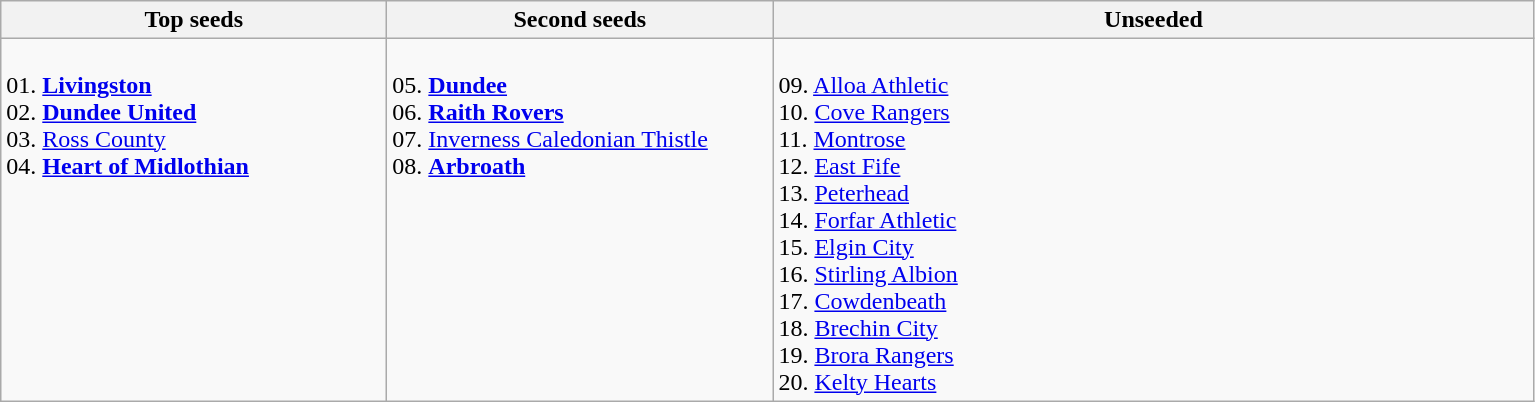<table class="wikitable">
<tr>
<th style="width:250px;">Top seeds</th>
<th style="width:250px;">Second seeds</th>
<th style="width:500px;">Unseeded</th>
</tr>
<tr>
<td valign=top><br>01. <strong><a href='#'>Livingston</a></strong><br>
02. <strong><a href='#'>Dundee United</a></strong><br>
03. <a href='#'>Ross County</a><br>
04. <strong><a href='#'>Heart of Midlothian</a></strong></td>
<td valign=top><br>05. <strong><a href='#'>Dundee</a></strong><br>
06. <strong><a href='#'>Raith Rovers</a></strong><br>
07. <a href='#'>Inverness Caledonian Thistle</a><br>
08. <strong><a href='#'>Arbroath</a></strong></td>
<td valign=top><br>

09. <a href='#'>Alloa Athletic</a><br>
10. <a href='#'>Cove Rangers</a><br>
11. <a href='#'>Montrose</a><br>
12. <a href='#'>East Fife</a><br>
13. <a href='#'>Peterhead</a><br>
14. <a href='#'>Forfar Athletic</a><br>
15. <a href='#'>Elgin City</a><br>
16. <a href='#'>Stirling Albion</a><br>
17. <a href='#'>Cowdenbeath</a><br>
18. <a href='#'>Brechin City</a><br>
19. <a href='#'>Brora Rangers</a><br>
20. <a href='#'>Kelty Hearts</a>
</td>
</tr>
</table>
